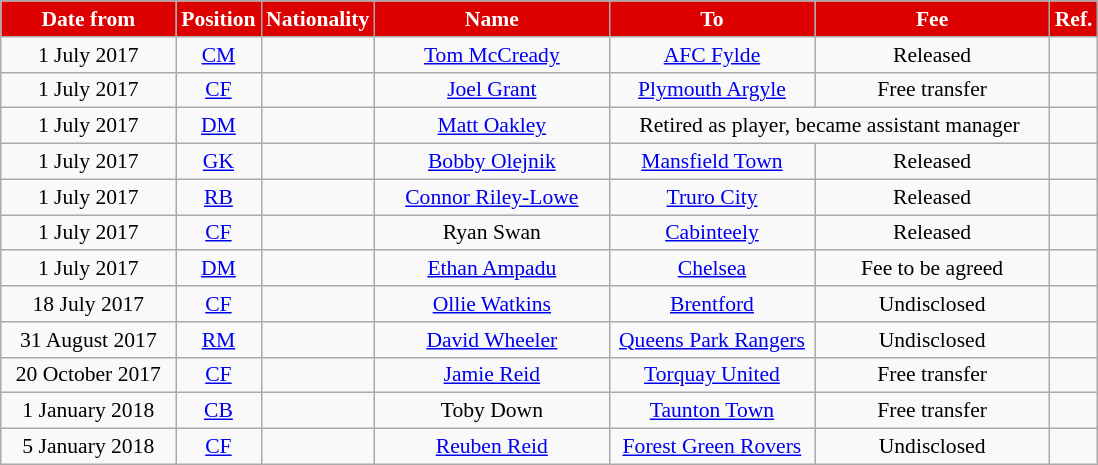<table class="wikitable"  style="text-align:center; font-size:90%; ">
<tr>
<th style="background:#DD0000; color:#FFFFFF; width:110px;">Date from</th>
<th style="background:#DD0000; color:#FFFFFF; width:50px;">Position</th>
<th style="background:#DD0000; color:#FFFFFF; width:50px;">Nationality</th>
<th style="background:#DD0000; color:#FFFFFF; width:150px;">Name</th>
<th style="background:#DD0000; color:#FFFFFF; width:130px;">To</th>
<th style="background:#DD0000; color:#FFFFFF; width:150px;">Fee</th>
<th style="background:#DD0000; color:#FFFFFF; width:25px;">Ref.</th>
</tr>
<tr>
<td>1 July 2017</td>
<td><a href='#'>CM</a></td>
<td></td>
<td><a href='#'>Tom McCready</a></td>
<td><a href='#'>AFC Fylde</a></td>
<td>Released</td>
<td></td>
</tr>
<tr>
<td>1 July 2017</td>
<td><a href='#'>CF</a></td>
<td></td>
<td><a href='#'>Joel Grant</a></td>
<td><a href='#'>Plymouth Argyle</a></td>
<td>Free transfer</td>
<td></td>
</tr>
<tr>
<td>1 July 2017</td>
<td><a href='#'>DM</a></td>
<td></td>
<td><a href='#'>Matt Oakley</a></td>
<td colspan="2">Retired as player, became assistant manager</td>
<td></td>
</tr>
<tr>
<td>1 July 2017</td>
<td><a href='#'>GK</a></td>
<td></td>
<td><a href='#'>Bobby Olejnik</a></td>
<td><a href='#'>Mansfield Town</a></td>
<td>Released</td>
<td></td>
</tr>
<tr>
<td>1 July 2017</td>
<td><a href='#'>RB</a></td>
<td></td>
<td><a href='#'>Connor Riley-Lowe</a></td>
<td><a href='#'>Truro City</a></td>
<td>Released</td>
<td></td>
</tr>
<tr>
<td>1 July 2017</td>
<td><a href='#'>CF</a></td>
<td></td>
<td>Ryan Swan</td>
<td><a href='#'>Cabinteely</a></td>
<td>Released</td>
<td></td>
</tr>
<tr>
<td>1 July 2017</td>
<td><a href='#'>DM</a></td>
<td></td>
<td><a href='#'>Ethan Ampadu</a></td>
<td><a href='#'>Chelsea</a></td>
<td>Fee to be agreed</td>
<td></td>
</tr>
<tr>
<td>18 July 2017</td>
<td><a href='#'>CF</a></td>
<td></td>
<td><a href='#'>Ollie Watkins</a></td>
<td><a href='#'>Brentford</a></td>
<td>Undisclosed </td>
<td></td>
</tr>
<tr>
<td>31 August 2017</td>
<td><a href='#'>RM</a></td>
<td></td>
<td><a href='#'>David Wheeler</a></td>
<td><a href='#'>Queens Park Rangers</a></td>
<td>Undisclosed</td>
<td></td>
</tr>
<tr>
<td>20 October 2017</td>
<td><a href='#'>CF</a></td>
<td></td>
<td><a href='#'>Jamie Reid</a></td>
<td><a href='#'>Torquay United</a></td>
<td>Free transfer</td>
<td></td>
</tr>
<tr>
<td>1 January 2018</td>
<td><a href='#'>CB</a></td>
<td></td>
<td>Toby Down</td>
<td><a href='#'>Taunton Town</a></td>
<td>Free transfer</td>
<td></td>
</tr>
<tr>
<td>5 January 2018</td>
<td><a href='#'>CF</a></td>
<td></td>
<td><a href='#'>Reuben Reid</a></td>
<td><a href='#'>Forest Green Rovers</a></td>
<td>Undisclosed</td>
<td></td>
</tr>
</table>
